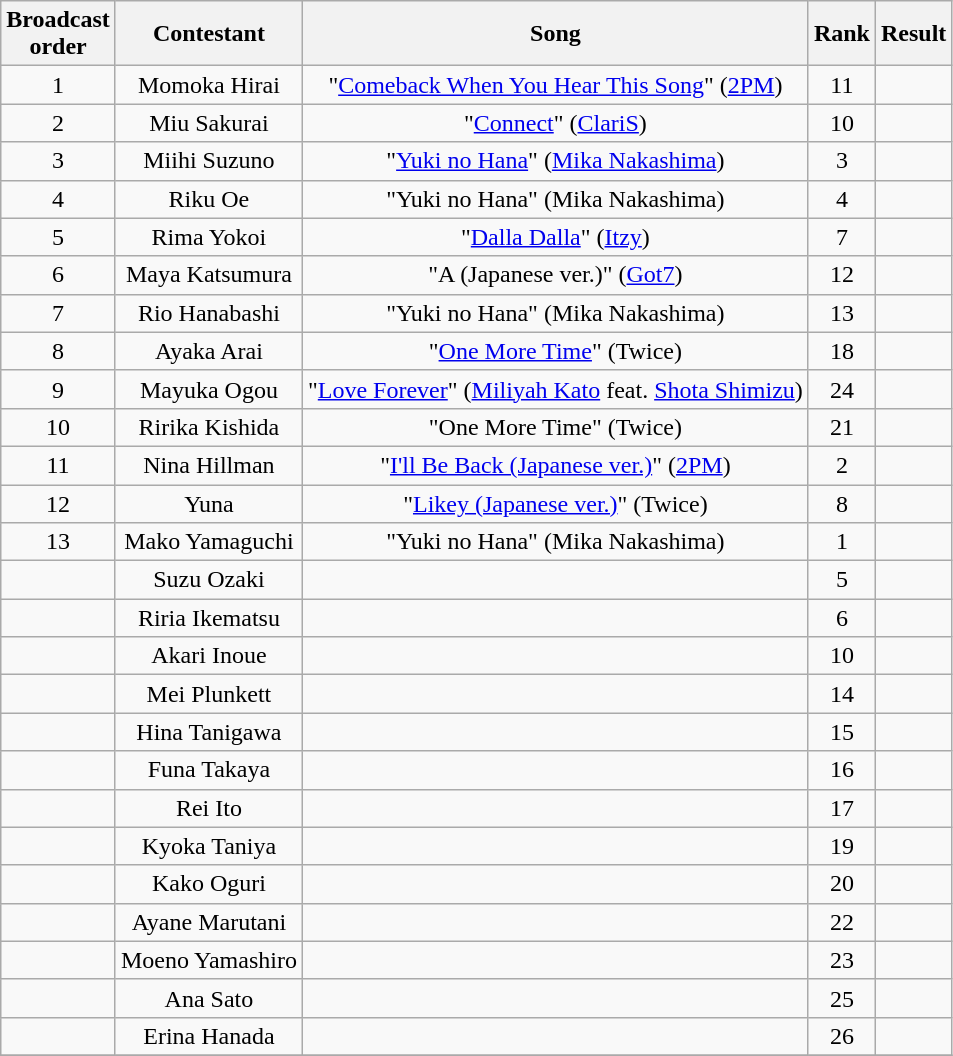<table class="wikitable sortable" style="text-align:center;" |>
<tr>
<th>Broadcast<br>order</th>
<th>Contestant</th>
<th>Song<br></th>
<th>Rank<br></th>
<th>Result<br></th>
</tr>
<tr>
<td>1</td>
<td data-sort-value="Hirai">Momoka Hirai</td>
<td>"<a href='#'>Comeback When You Hear This Song</a>" (<a href='#'>2PM</a>)</td>
<td>11</td>
<td></td>
</tr>
<tr>
<td>2</td>
<td data-sort-value="Sakurai">Miu Sakurai</td>
<td>"<a href='#'>Connect</a>" (<a href='#'>ClariS</a>)</td>
<td>10</td>
<td></td>
</tr>
<tr>
<td>3</td>
<td data-sort-value="Suzuno">Miihi Suzuno</td>
<td>"<a href='#'>Yuki no Hana</a>" (<a href='#'>Mika Nakashima</a>)</td>
<td>3</td>
<td></td>
</tr>
<tr>
<td>4</td>
<td data-sort-value="Oe">Riku Oe</td>
<td>"Yuki no Hana" (Mika Nakashima)</td>
<td>4</td>
<td></td>
</tr>
<tr>
<td>5</td>
<td data-sort-value="Yokoi">Rima Yokoi</td>
<td>"<a href='#'>Dalla Dalla</a>" (<a href='#'>Itzy</a>)</td>
<td>7</td>
<td></td>
</tr>
<tr>
<td>6</td>
<td data-sort-value="Katsumura">Maya Katsumura</td>
<td>"A (Japanese ver.)" (<a href='#'>Got7</a>)</td>
<td>12</td>
<td></td>
</tr>
<tr>
<td>7</td>
<td data-sort-value="Hanabashi">Rio Hanabashi</td>
<td>"Yuki no Hana" (Mika Nakashima)</td>
<td>13</td>
<td></td>
</tr>
<tr>
<td>8</td>
<td data-sort-value="Arai">Ayaka Arai</td>
<td>"<a href='#'>One More Time</a>" (Twice)</td>
<td>18</td>
<td></td>
</tr>
<tr>
<td>9</td>
<td data-sort-value="Ogou">Mayuka Ogou</td>
<td>"<a href='#'>Love Forever</a>" (<a href='#'>Miliyah Kato</a> feat. <a href='#'>Shota Shimizu</a>)</td>
<td>24</td>
<td></td>
</tr>
<tr>
<td>10</td>
<td data-sort-value="Kishida">Ririka Kishida</td>
<td>"One More Time" (Twice)</td>
<td>21</td>
<td></td>
</tr>
<tr>
<td>11</td>
<td data-sort-value="Hillman">Nina Hillman</td>
<td>"<a href='#'>I'll Be Back (Japanese ver.)</a>" (<a href='#'>2PM</a>)</td>
<td>2</td>
<td></td>
</tr>
<tr>
<td>12</td>
<td>Yuna</td>
<td>"<a href='#'>Likey (Japanese ver.)</a>" (Twice)</td>
<td>8</td>
<td></td>
</tr>
<tr>
<td>13</td>
<td data-sort-value="Yamaguchi">Mako Yamaguchi</td>
<td>"Yuki no Hana" (Mika Nakashima)</td>
<td>1</td>
<td></td>
</tr>
<tr>
<td></td>
<td data-sort-value="Ozaki">Suzu Ozaki</td>
<td></td>
<td>5</td>
<td></td>
</tr>
<tr>
<td></td>
<td data-sort-value="Ikematsu">Riria Ikematsu</td>
<td></td>
<td>6</td>
<td></td>
</tr>
<tr>
<td></td>
<td data-sort-value="Inoue">Akari Inoue</td>
<td></td>
<td>10</td>
<td></td>
</tr>
<tr>
<td></td>
<td data-sort-value="Plunkett">Mei Plunkett</td>
<td></td>
<td>14</td>
<td></td>
</tr>
<tr>
<td></td>
<td data-sort-value="Tanigawa">Hina Tanigawa</td>
<td></td>
<td>15</td>
<td></td>
</tr>
<tr>
<td></td>
<td data-sort-value="Takaya">Funa Takaya</td>
<td></td>
<td>16</td>
<td></td>
</tr>
<tr>
<td></td>
<td data-sort-value="Ito">Rei Ito</td>
<td></td>
<td>17</td>
<td></td>
</tr>
<tr>
<td></td>
<td data-sort-value="Taniya">Kyoka Taniya</td>
<td></td>
<td>19</td>
<td></td>
</tr>
<tr>
<td></td>
<td data-sort-value="Oguri">Kako Oguri</td>
<td></td>
<td>20</td>
<td></td>
</tr>
<tr>
<td></td>
<td data-sort-value="Marutani">Ayane Marutani</td>
<td></td>
<td>22</td>
<td></td>
</tr>
<tr>
<td></td>
<td data-sort-value="Yamashiro">Moeno Yamashiro</td>
<td></td>
<td>23</td>
<td></td>
</tr>
<tr>
<td></td>
<td data-sort-value="Sato">Ana Sato</td>
<td></td>
<td>25</td>
<td></td>
</tr>
<tr>
<td></td>
<td data-sort-value="Hanada">Erina Hanada</td>
<td></td>
<td>26</td>
<td></td>
</tr>
<tr>
</tr>
</table>
